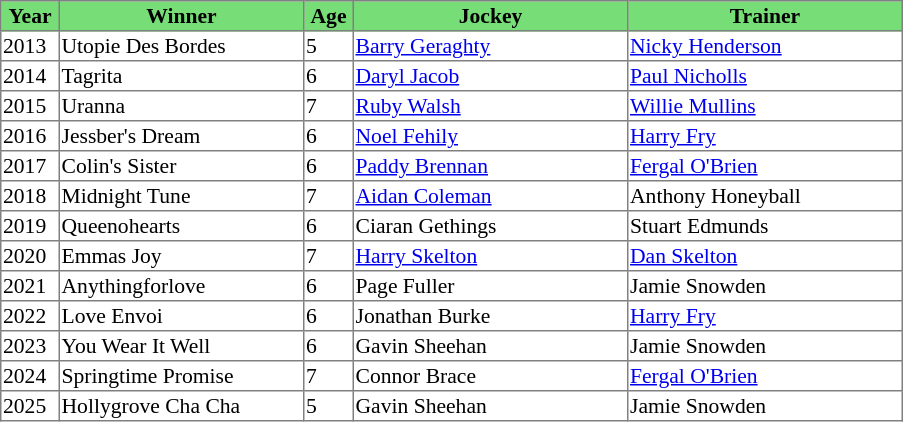<table class = "sortable" | border="1" style="border-collapse: collapse; font-size:90%">
<tr bgcolor="#77dd77" align="center">
<th style="width:36px"><strong>Year</strong></th>
<th style="width:160px"><strong>Winner</strong></th>
<th style="width:30px"><strong>Age</strong></th>
<th style="width:180px"><strong>Jockey</strong></th>
<th style="width:180px"><strong>Trainer</strong></th>
</tr>
<tr>
<td>2013</td>
<td>Utopie Des Bordes</td>
<td>5</td>
<td><a href='#'>Barry Geraghty</a></td>
<td><a href='#'>Nicky Henderson</a></td>
</tr>
<tr>
<td>2014</td>
<td>Tagrita</td>
<td>6</td>
<td><a href='#'>Daryl Jacob</a></td>
<td><a href='#'>Paul Nicholls</a></td>
</tr>
<tr>
<td>2015</td>
<td>Uranna</td>
<td>7</td>
<td><a href='#'>Ruby Walsh</a></td>
<td><a href='#'>Willie Mullins</a></td>
</tr>
<tr>
<td>2016</td>
<td>Jessber's Dream</td>
<td>6</td>
<td><a href='#'>Noel Fehily</a></td>
<td><a href='#'>Harry Fry</a></td>
</tr>
<tr>
<td>2017</td>
<td>Colin's Sister</td>
<td>6</td>
<td><a href='#'>Paddy Brennan</a></td>
<td><a href='#'>Fergal O'Brien</a></td>
</tr>
<tr>
<td>2018</td>
<td>Midnight Tune</td>
<td>7</td>
<td><a href='#'>Aidan Coleman</a></td>
<td>Anthony Honeyball</td>
</tr>
<tr>
<td>2019</td>
<td>Queenohearts</td>
<td>6</td>
<td>Ciaran Gethings</td>
<td>Stuart Edmunds</td>
</tr>
<tr>
<td>2020</td>
<td>Emmas Joy</td>
<td>7</td>
<td><a href='#'>Harry Skelton</a></td>
<td><a href='#'>Dan Skelton</a></td>
</tr>
<tr>
<td>2021</td>
<td>Anythingforlove</td>
<td>6</td>
<td>Page Fuller</td>
<td>Jamie Snowden</td>
</tr>
<tr>
<td>2022</td>
<td>Love Envoi</td>
<td>6</td>
<td>Jonathan Burke</td>
<td><a href='#'>Harry Fry</a></td>
</tr>
<tr>
<td>2023</td>
<td>You Wear It Well</td>
<td>6</td>
<td>Gavin Sheehan</td>
<td>Jamie Snowden</td>
</tr>
<tr>
<td>2024</td>
<td>Springtime Promise</td>
<td>7</td>
<td>Connor Brace</td>
<td><a href='#'>Fergal O'Brien</a></td>
</tr>
<tr>
<td>2025</td>
<td>Hollygrove Cha Cha</td>
<td>5</td>
<td>Gavin Sheehan</td>
<td>Jamie Snowden</td>
</tr>
</table>
